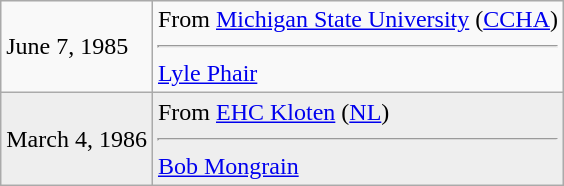<table class="wikitable">
<tr>
<td>June 7, 1985</td>
<td valign="top">From <a href='#'>Michigan State University</a> (<a href='#'>CCHA</a>)<hr><a href='#'>Lyle Phair</a></td>
</tr>
<tr style="background:#eee;">
<td>March 4, 1986</td>
<td valign="top">From <a href='#'>EHC Kloten</a> (<a href='#'>NL</a>)<hr><a href='#'>Bob Mongrain</a></td>
</tr>
</table>
